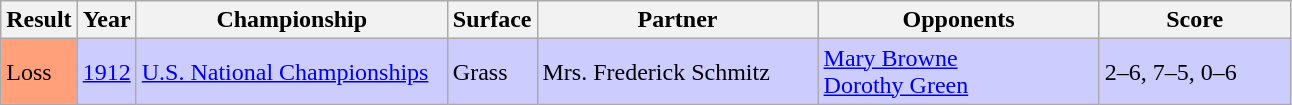<table class="sortable wikitable">
<tr>
<th>Result</th>
<th style="width:30px">Year</th>
<th style="width:200px">Championship</th>
<th style="width:50px">Surface</th>
<th style="width:180px">Partner</th>
<th style="width:180px">Opponents</th>
<th style="width:120px" class="unsortable">Score</th>
</tr>
<tr style="background:#ccf;">
<td style="background:#ffa07a;">Loss</td>
<td><a href='#'>1912</a></td>
<td><a href='#'>U.S. National Championships</a></td>
<td>Grass</td>
<td>  Mrs. Frederick Schmitz</td>
<td> <a href='#'>Mary Browne</a><br> <a href='#'>Dorothy Green</a></td>
<td>2–6, 7–5, 0–6</td>
</tr>
</table>
